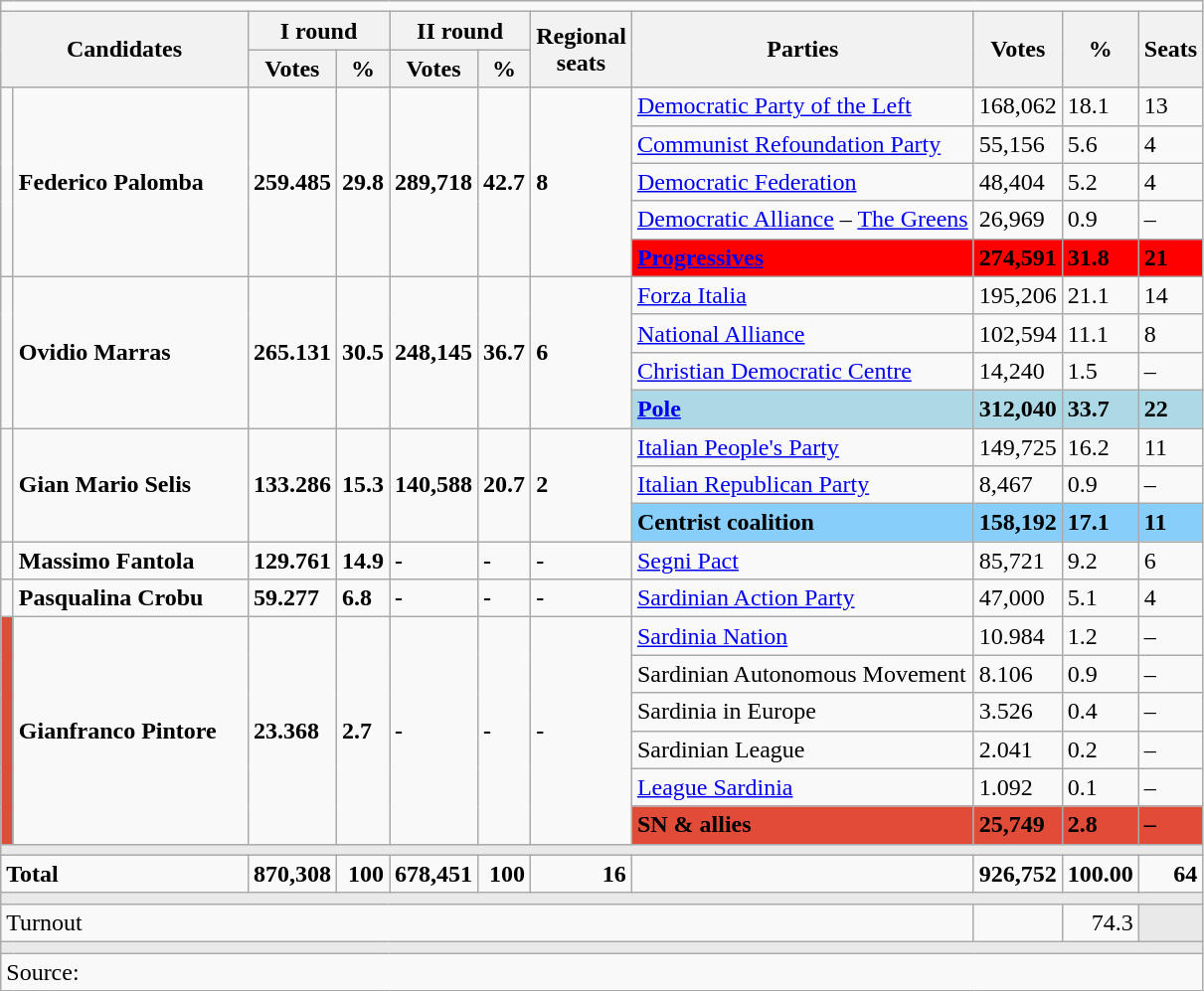<table class="wikitable" style="text-align:right;">
<tr>
<td colspan="11"></td>
</tr>
<tr>
<th rowspan=2 colspan="2">Candidates</th>
<th colspan=2>I round</th>
<th colspan=2>II round</th>
<th rowspan=2>Regional <br>seats</th>
<th rowspan=2>Parties</th>
<th rowspan=2>Votes</th>
<th rowspan=2>%</th>
<th rowspan=2>Seats</th>
</tr>
<tr>
<th>Votes</th>
<th>%</th>
<th>Votes</th>
<th>%</th>
</tr>
<tr>
<td rowspan=5 width=1px bgcolor=></td>
<td width=150px rowspan=5 align=left><strong>Federico Palomba</strong></td>
<td rowspan=5 align=left><strong>259.485</strong></td>
<td rowspan=5 align=left><strong>29.8</strong></td>
<td rowspan=5 align=left><strong>289,718</strong></td>
<td rowspan=5 align=left><strong>42.7</strong></td>
<td rowspan=5 align=left><strong>8</strong></td>
<td style="text-align:left;"><a href='#'>Democratic Party of the Left</a></td>
<td align=left>168,062</td>
<td align=left>18.1</td>
<td align=left>13</td>
</tr>
<tr>
<td style="text-align:left;"><a href='#'>Communist Refoundation Party</a></td>
<td align=left>55,156</td>
<td align=left>5.6</td>
<td align=left>4</td>
</tr>
<tr>
<td style="text-align:left;"><a href='#'>Democratic Federation</a></td>
<td align=left>48,404</td>
<td align=left>5.2</td>
<td align=left>4</td>
</tr>
<tr>
<td style="text-align:left;"><a href='#'>Democratic Alliance</a> – <a href='#'>The Greens</a></td>
<td align=left>26,969</td>
<td align=left>0.9</td>
<td align=left>–</td>
</tr>
<tr style="background-color:red">
<td style="text-align:left;"><strong><a href='#'>Progressives</a></strong></td>
<td align=left><strong>274,591</strong></td>
<td align=left><strong>31.8</strong></td>
<td align=left><strong>21</strong></td>
</tr>
<tr>
<td rowspan=4 width=1px bgcolor=></td>
<td width=150px rowspan=4 align=left><strong>Ovidio Marras</strong></td>
<td rowspan=4 align=left><strong>265.131</strong></td>
<td rowspan=4 align=left><strong>30.5</strong></td>
<td rowspan=4 align=left><strong>248,145</strong></td>
<td rowspan=4 align=left><strong>36.7</strong></td>
<td rowspan=4 align=left><strong>6</strong></td>
<td style="text-align:left;"><a href='#'>Forza Italia</a></td>
<td align=left>195,206</td>
<td align=left>21.1</td>
<td align=left>14</td>
</tr>
<tr>
<td style="text-align:left;"><a href='#'>National Alliance</a></td>
<td align=left>102,594</td>
<td align=left>11.1</td>
<td align=left>8</td>
</tr>
<tr>
<td style="text-align:left;"><a href='#'>Christian Democratic Centre</a></td>
<td align=left>14,240</td>
<td align=left>1.5</td>
<td align=left>–</td>
</tr>
<tr style="background-color:lightblue">
<td style="text-align:left;"><strong><a href='#'>Pole</a></strong></td>
<td align=left><strong>312,040</strong></td>
<td align=left><strong>33.7</strong></td>
<td align=left><strong>22</strong></td>
</tr>
<tr>
<td rowspan=3 width=1px bgcolor=></td>
<td width=150px rowspan=3 align=left><strong>Gian Mario Selis</strong></td>
<td rowspan=3 align=left><strong>133.286</strong></td>
<td rowspan=3 align=left><strong>15.3</strong></td>
<td rowspan=3 align=left><strong>140,588</strong></td>
<td rowspan=3 align=left><strong>20.7</strong></td>
<td rowspan=3 align=left><strong>2</strong></td>
<td style="text-align:left;"><a href='#'>Italian People's Party</a></td>
<td align=left>149,725</td>
<td align=left>16.2</td>
<td align=left>11</td>
</tr>
<tr>
<td style="text-align:left;"><a href='#'>Italian Republican Party</a></td>
<td align=left>8,467</td>
<td align=left>0.9</td>
<td align=left>–</td>
</tr>
<tr style="background-color:lightskyblue">
<td style="text-align:left;"><strong>Centrist coalition</strong></td>
<td align=left><strong>158,192</strong></td>
<td align=left><strong>17.1</strong></td>
<td align=left><strong>11</strong></td>
</tr>
<tr>
<td width=1px bgcolor=></td>
<td align=left><strong>Massimo Fantola</strong></td>
<td align=left><strong>129.761</strong></td>
<td align=left><strong>14.9</strong></td>
<td align=left><strong>-</strong></td>
<td align=left><strong>-</strong></td>
<td align=left><strong>-</strong></td>
<td style="text-align:left;"><a href='#'>Segni Pact</a></td>
<td align=left>85,721</td>
<td align=left>9.2</td>
<td align=left>6</td>
</tr>
<tr>
<td width=1px bgcolor=></td>
<td align=left><strong>Pasqualina Crobu</strong></td>
<td align=left><strong>59.277</strong></td>
<td align=left><strong>6.8</strong></td>
<td align=left><strong>-</strong></td>
<td align=left><strong>-</strong></td>
<td align=left><strong>-</strong></td>
<td style="text-align:left;"><a href='#'>Sardinian Action Party</a></td>
<td align=left>47,000</td>
<td align=left>5.1</td>
<td align=left>4</td>
</tr>
<tr>
<td rowspan=6 width=1px bgcolor=#E04C38></td>
<td width=150px rowspan=6 align=left><strong>Gianfranco Pintore</strong></td>
<td rowspan=6 align=left><strong>23.368</strong></td>
<td rowspan=6 align=left><strong>2.7</strong></td>
<td rowspan=6 align=left><strong>-</strong></td>
<td rowspan=6 align=left><strong>-</strong></td>
<td rowspan=6 align=left><strong>-</strong></td>
<td style="text-align:left;"><a href='#'>Sardinia Nation</a></td>
<td align=left>10.984</td>
<td align=left>1.2</td>
<td align=left>–</td>
</tr>
<tr>
<td style="text-align:left;">Sardinian Autonomous Movement</td>
<td align=left>8.106</td>
<td align=left>0.9</td>
<td align=left>–</td>
</tr>
<tr>
<td style="text-align:left;">Sardinia in Europe</td>
<td align=left>3.526</td>
<td align=left>0.4</td>
<td align=left>–</td>
</tr>
<tr>
<td style="text-align:left;">Sardinian League</td>
<td align=left>2.041</td>
<td align=left>0.2</td>
<td align=left>–</td>
</tr>
<tr>
<td style="text-align:left;"><a href='#'>League Sardinia</a></td>
<td align=left>1.092</td>
<td align=left>0.1</td>
<td align=left>–</td>
</tr>
<tr style="background-color:#E04C38">
<td style="text-align:left;"><strong>SN & allies</strong></td>
<td align=left><strong>25,749</strong></td>
<td align=left><strong>2.8</strong></td>
<td align=left><strong>–</strong></td>
</tr>
<tr>
<td colspan="11" style="background-color:#E9E9E9"></td>
</tr>
<tr style="font-weight:bold;">
<td style="text-align:left;" colspan="2">Total</td>
<td>870,308</td>
<td>100</td>
<td>678,451</td>
<td>100</td>
<td>16</td>
<td></td>
<td>926,752</td>
<td>100.00</td>
<td>64</td>
</tr>
<tr>
<td colspan="11" style="background-color:#E9E9E9"></td>
</tr>
<tr>
<td style="text-align:left;" colspan="8">Turnout</td>
<td></td>
<td>74.3</td>
<td style="background-color:#E9E9E9;"></td>
</tr>
<tr>
<td colspan="11" style="background-color:#E9E9E9"></td>
</tr>
<tr>
<td style="text-align:left;" colspan="11">Source: </td>
</tr>
</table>
